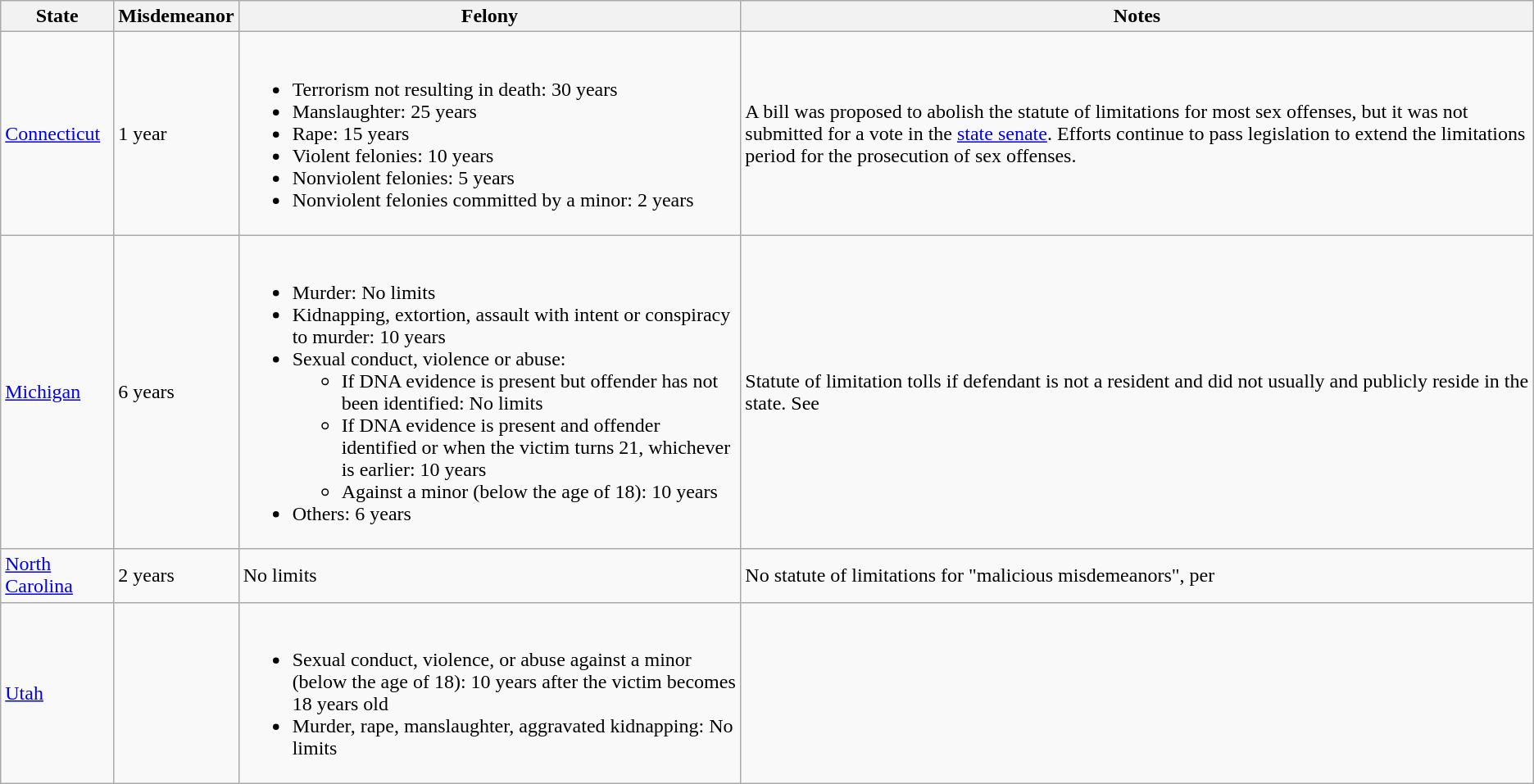<table class="wikitable sortable">
<tr>
<th>State</th>
<th>Misdemeanor</th>
<th>Felony</th>
<th>Notes</th>
</tr>
<tr>
<td><a href='#'>Connecticut</a></td>
<td>1 year</td>
<td><br><ul><li>Terrorism not resulting in death: 30 years</li><li>Manslaughter: 25 years</li><li>Rape: 15 years</li><li>Violent felonies: 10 years</li><li>Nonviolent felonies: 5 years</li><li>Nonviolent felonies committed by a minor: 2 years</li></ul></td>
<td>A bill was proposed to abolish the statute of limitations for most sex offenses, but it was not submitted for a vote in the <a href='#'>state senate</a>. Efforts continue to pass legislation to extend the limitations period for the prosecution of sex offenses.</td>
</tr>
<tr>
<td><a href='#'>Michigan</a></td>
<td>6 years</td>
<td><br><ul><li>Murder: No limits</li><li>Kidnapping, extortion, assault with intent or conspiracy to murder: 10 years</li><li>Sexual conduct, violence or abuse:<ul><li>If DNA evidence is present but offender has not been identified: No limits</li><li>If DNA evidence is present and offender identified or when the victim turns 21, whichever is earlier: 10 years</li><li>Against a minor (below the age of 18): 10 years</li></ul></li><li>Others: 6 years</li></ul></td>
<td>Statute of limitation tolls if defendant is not a resident and did not usually and publicly reside in the state. See </td>
</tr>
<tr>
<td><a href='#'>North Carolina</a></td>
<td>2 years</td>
<td>No limits</td>
<td>No statute of limitations for "malicious misdemeanors", per </td>
</tr>
<tr>
<td><a href='#'>Utah</a></td>
<td></td>
<td><br><ul><li>Sexual conduct, violence, or abuse against a minor (below the age of 18): 10 years after the victim becomes 18 years old</li><li>Murder, rape, manslaughter, aggravated kidnapping: No limits</li></ul></td>
<td></td>
</tr>
</table>
